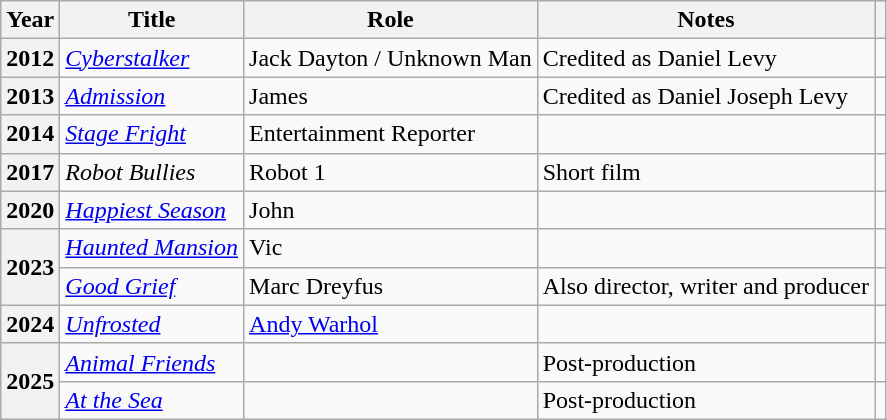<table class="wikitable plainrowheaders sortable" style="margin-right: 0;">
<tr>
<th scope="col">Year</th>
<th scope="col">Title</th>
<th scope="col">Role</th>
<th scope="col" class="unsortable">Notes</th>
<th scope="col" class="unsortable"></th>
</tr>
<tr>
<th scope="row">2012</th>
<td><em><a href='#'>Cyberstalker</a></em></td>
<td>Jack Dayton / Unknown Man</td>
<td>Credited as Daniel Levy</td>
<td style="text-align:center;"></td>
</tr>
<tr>
<th scope="row">2013</th>
<td><em><a href='#'>Admission</a></em></td>
<td>James</td>
<td>Credited as Daniel Joseph Levy</td>
<td style="text-align:center;"></td>
</tr>
<tr>
<th scope="row">2014</th>
<td><em><a href='#'>Stage Fright</a></em></td>
<td>Entertainment Reporter</td>
<td></td>
<td style="text-align:center;"></td>
</tr>
<tr>
<th scope="row">2017</th>
<td><em>Robot Bullies</em></td>
<td>Robot 1</td>
<td>Short film</td>
<td style="text-align:center;"></td>
</tr>
<tr>
<th scope="row">2020</th>
<td><em><a href='#'>Happiest Season</a></em></td>
<td>John</td>
<td></td>
<td style="text-align:center;"></td>
</tr>
<tr>
<th rowspan=2 scope="row">2023</th>
<td><em><a href='#'>Haunted Mansion</a></em></td>
<td>Vic</td>
<td></td>
<td></td>
</tr>
<tr>
<td><em><a href='#'>Good Grief</a></em></td>
<td>Marc Dreyfus</td>
<td>Also director, writer and producer</td>
<td style="text-align:center;"></td>
</tr>
<tr>
<th scope="row">2024</th>
<td><em><a href='#'>Unfrosted</a></em></td>
<td><a href='#'>Andy Warhol</a></td>
<td></td>
<td style="text-align:center;"></td>
</tr>
<tr>
<th rowspan=2 scope="row">2025</th>
<td><em><a href='#'>Animal Friends</a></em></td>
<td></td>
<td>Post-production</td>
<td style="text-align:center;"></td>
</tr>
<tr>
<td><em><a href='#'>At the Sea</a></em></td>
<td></td>
<td>Post-production</td>
<td style="text-align:center;"></td>
</tr>
</table>
